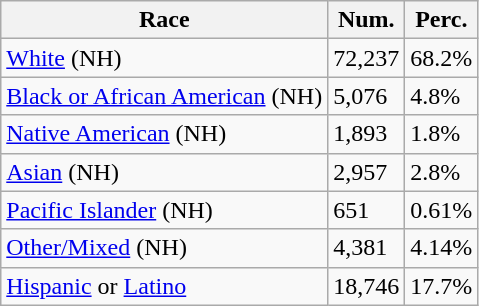<table class="wikitable">
<tr>
<th>Race</th>
<th>Num.</th>
<th>Perc.</th>
</tr>
<tr>
<td><a href='#'>White</a> (NH)</td>
<td>72,237</td>
<td>68.2%</td>
</tr>
<tr>
<td><a href='#'>Black or African American</a> (NH)</td>
<td>5,076</td>
<td>4.8%</td>
</tr>
<tr>
<td><a href='#'>Native American</a> (NH)</td>
<td>1,893</td>
<td>1.8%</td>
</tr>
<tr>
<td><a href='#'>Asian</a> (NH)</td>
<td>2,957</td>
<td>2.8%</td>
</tr>
<tr>
<td><a href='#'>Pacific Islander</a> (NH)</td>
<td>651</td>
<td>0.61%</td>
</tr>
<tr>
<td><a href='#'>Other/Mixed</a> (NH)</td>
<td>4,381</td>
<td>4.14%</td>
</tr>
<tr>
<td><a href='#'>Hispanic</a> or <a href='#'>Latino</a></td>
<td>18,746</td>
<td>17.7%</td>
</tr>
</table>
